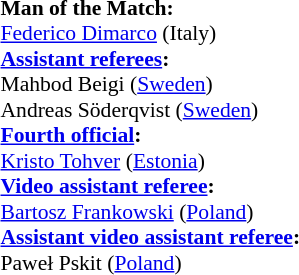<table style="width:100%; font-size:90%;">
<tr>
<td><br><strong>Man of the Match:</strong>
<br><a href='#'>Federico Dimarco</a> (Italy)<br><strong><a href='#'>Assistant referees</a>:</strong>
<br>Mahbod Beigi (<a href='#'>Sweden</a>)
<br>Andreas Söderqvist (<a href='#'>Sweden</a>)
<br><strong><a href='#'>Fourth official</a>:</strong>
<br><a href='#'>Kristo Tohver</a> (<a href='#'>Estonia</a>)
<br><strong><a href='#'>Video assistant referee</a>:</strong>
<br><a href='#'>Bartosz Frankowski</a> (<a href='#'>Poland</a>)
<br><strong><a href='#'>Assistant video assistant referee</a>:</strong>
<br>Paweł Pskit (<a href='#'>Poland</a>)</td>
</tr>
</table>
